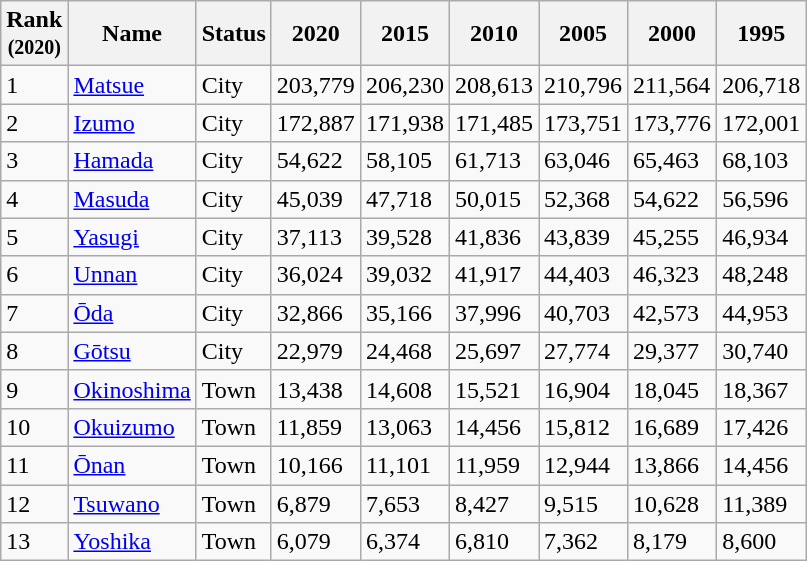<table class="wikitable sortable">
<tr>
<th>Rank<br><small>(2020)</small></th>
<th>Name</th>
<th>Status</th>
<th>2020</th>
<th>2015</th>
<th>2010</th>
<th>2005</th>
<th>2000</th>
<th>1995</th>
</tr>
<tr>
<td>1</td>
<td><a href='#'>Matsue</a></td>
<td>City</td>
<td>203,779</td>
<td>206,230</td>
<td>208,613</td>
<td>210,796</td>
<td>211,564</td>
<td>206,718</td>
</tr>
<tr>
<td>2</td>
<td><a href='#'>Izumo</a></td>
<td>City</td>
<td>172,887</td>
<td>171,938</td>
<td>171,485</td>
<td>173,751</td>
<td>173,776</td>
<td>172,001</td>
</tr>
<tr>
<td>3</td>
<td><a href='#'>Hamada</a></td>
<td>City</td>
<td>54,622</td>
<td>58,105</td>
<td>61,713</td>
<td>63,046</td>
<td>65,463</td>
<td>68,103</td>
</tr>
<tr>
<td>4</td>
<td><a href='#'>Masuda</a></td>
<td>City</td>
<td>45,039</td>
<td>47,718</td>
<td>50,015</td>
<td>52,368</td>
<td>54,622</td>
<td>56,596</td>
</tr>
<tr>
<td>5</td>
<td><a href='#'>Yasugi</a></td>
<td>City</td>
<td>37,113</td>
<td>39,528</td>
<td>41,836</td>
<td>43,839</td>
<td>45,255</td>
<td>46,934</td>
</tr>
<tr>
<td>6</td>
<td><a href='#'>Unnan</a></td>
<td>City</td>
<td>36,024</td>
<td>39,032</td>
<td>41,917</td>
<td>44,403</td>
<td>46,323</td>
<td>48,248</td>
</tr>
<tr>
<td>7</td>
<td><a href='#'>Ōda</a></td>
<td>City</td>
<td>32,866</td>
<td>35,166</td>
<td>37,996</td>
<td>40,703</td>
<td>42,573</td>
<td>44,953</td>
</tr>
<tr>
<td>8</td>
<td><a href='#'>Gōtsu</a></td>
<td>City</td>
<td>22,979</td>
<td>24,468</td>
<td>25,697</td>
<td>27,774</td>
<td>29,377</td>
<td>30,740</td>
</tr>
<tr>
<td>9</td>
<td><a href='#'>Okinoshima</a></td>
<td>Town</td>
<td>13,438</td>
<td>14,608</td>
<td>15,521</td>
<td>16,904</td>
<td>18,045</td>
<td>18,367</td>
</tr>
<tr>
<td>10</td>
<td><a href='#'>Okuizumo</a></td>
<td>Town</td>
<td>11,859</td>
<td>13,063</td>
<td>14,456</td>
<td>15,812</td>
<td>16,689</td>
<td>17,426</td>
</tr>
<tr>
<td>11</td>
<td><a href='#'>Ōnan</a></td>
<td>Town</td>
<td>10,166</td>
<td>11,101</td>
<td>11,959</td>
<td>12,944</td>
<td>13,866</td>
<td>14,456</td>
</tr>
<tr>
<td>12</td>
<td><a href='#'>Tsuwano</a></td>
<td>Town</td>
<td>6,879</td>
<td>7,653</td>
<td>8,427</td>
<td>9,515</td>
<td>10,628</td>
<td>11,389</td>
</tr>
<tr>
<td>13</td>
<td><a href='#'>Yoshika</a></td>
<td>Town</td>
<td>6,079</td>
<td>6,374</td>
<td>6,810</td>
<td>7,362</td>
<td>8,179</td>
<td>8,600</td>
</tr>
</table>
